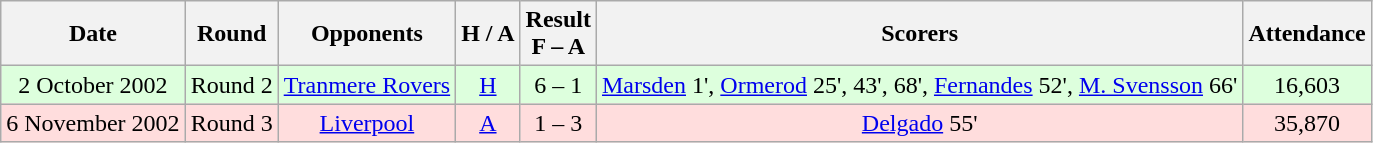<table class="wikitable" style="text-align:center">
<tr>
<th>Date</th>
<th>Round</th>
<th>Opponents</th>
<th>H / A</th>
<th>Result<br>F – A</th>
<th>Scorers</th>
<th>Attendance</th>
</tr>
<tr bgcolor="#ddffdd">
<td>2 October 2002</td>
<td>Round 2</td>
<td><a href='#'>Tranmere Rovers</a></td>
<td><a href='#'>H</a></td>
<td>6 – 1</td>
<td><a href='#'>Marsden</a> 1', <a href='#'>Ormerod</a> 25', 43', 68', <a href='#'>Fernandes</a> 52', <a href='#'>M. Svensson</a> 66'</td>
<td>16,603</td>
</tr>
<tr bgcolor="#ffdddd">
<td>6 November 2002</td>
<td>Round 3</td>
<td><a href='#'>Liverpool</a></td>
<td><a href='#'>A</a></td>
<td>1 – 3</td>
<td><a href='#'>Delgado</a> 55'</td>
<td>35,870</td>
</tr>
</table>
